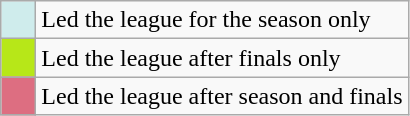<table class="wikitable">
<tr>
<td style="background:#CFECEC; width:1em"></td>
<td>Led the league for the season only</td>
</tr>
<tr>
<td style="background:#b7e718; width:1em"></td>
<td>Led the league after finals only</td>
</tr>
<tr>
<td style="background:#DD6E81; width:1em"></td>
<td>Led the league after season and finals</td>
</tr>
</table>
